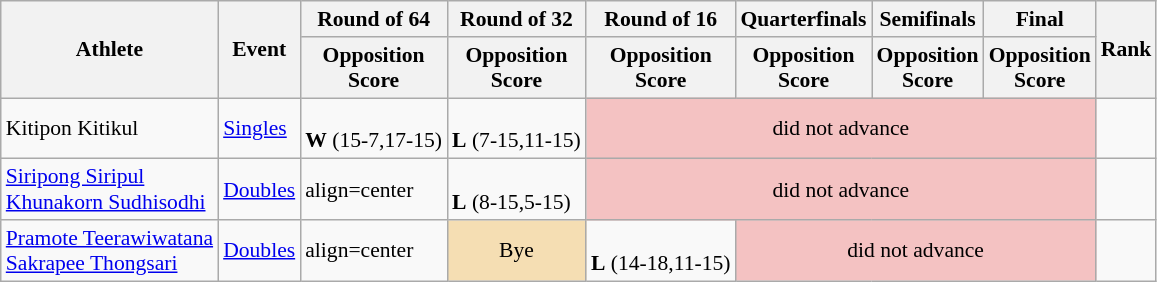<table class=wikitable style="font-size:90%">
<tr>
<th rowspan="2">Athlete</th>
<th rowspan="2">Event</th>
<th>Round of 64</th>
<th>Round of 32</th>
<th>Round of 16</th>
<th>Quarterfinals</th>
<th>Semifinals</th>
<th>Final</th>
<th rowspan="2">Rank</th>
</tr>
<tr>
<th>Opposition<br>Score</th>
<th>Opposition<br>Score</th>
<th>Opposition<br>Score</th>
<th>Opposition<br>Score</th>
<th>Opposition<br>Score</th>
<th>Opposition<br>Score</th>
</tr>
<tr>
<td>Kitipon Kitikul</td>
<td><a href='#'>Singles</a></td>
<td><br> <strong>W</strong> (15-7,17-15)</td>
<td><br> <strong>L</strong> (7-15,11-15)</td>
<td bgcolor="f4c2c2" colspan=4 align="center">did not advance</td>
<td></td>
</tr>
<tr>
<td><a href='#'>Siripong Siripul</a><br><a href='#'>Khunakorn Sudhisodhi</a></td>
<td><a href='#'>Doubles</a></td>
<td>align=center </td>
<td><br> <strong>L</strong> (8-15,5-15)</td>
<td bgcolor="f4c2c2" colspan=4 align="center">did not advance</td>
<td></td>
</tr>
<tr>
<td><a href='#'>Pramote Teerawiwatana</a><br><a href='#'>Sakrapee Thongsari</a></td>
<td><a href='#'>Doubles</a></td>
<td>align=center </td>
<td bgcolor = "wheat" align=center>Bye</td>
<td><br> <strong>L</strong> (14-18,11-15)</td>
<td bgcolor="f4c2c2" colspan=3 align="center">did not advance</td>
<td></td>
</tr>
</table>
